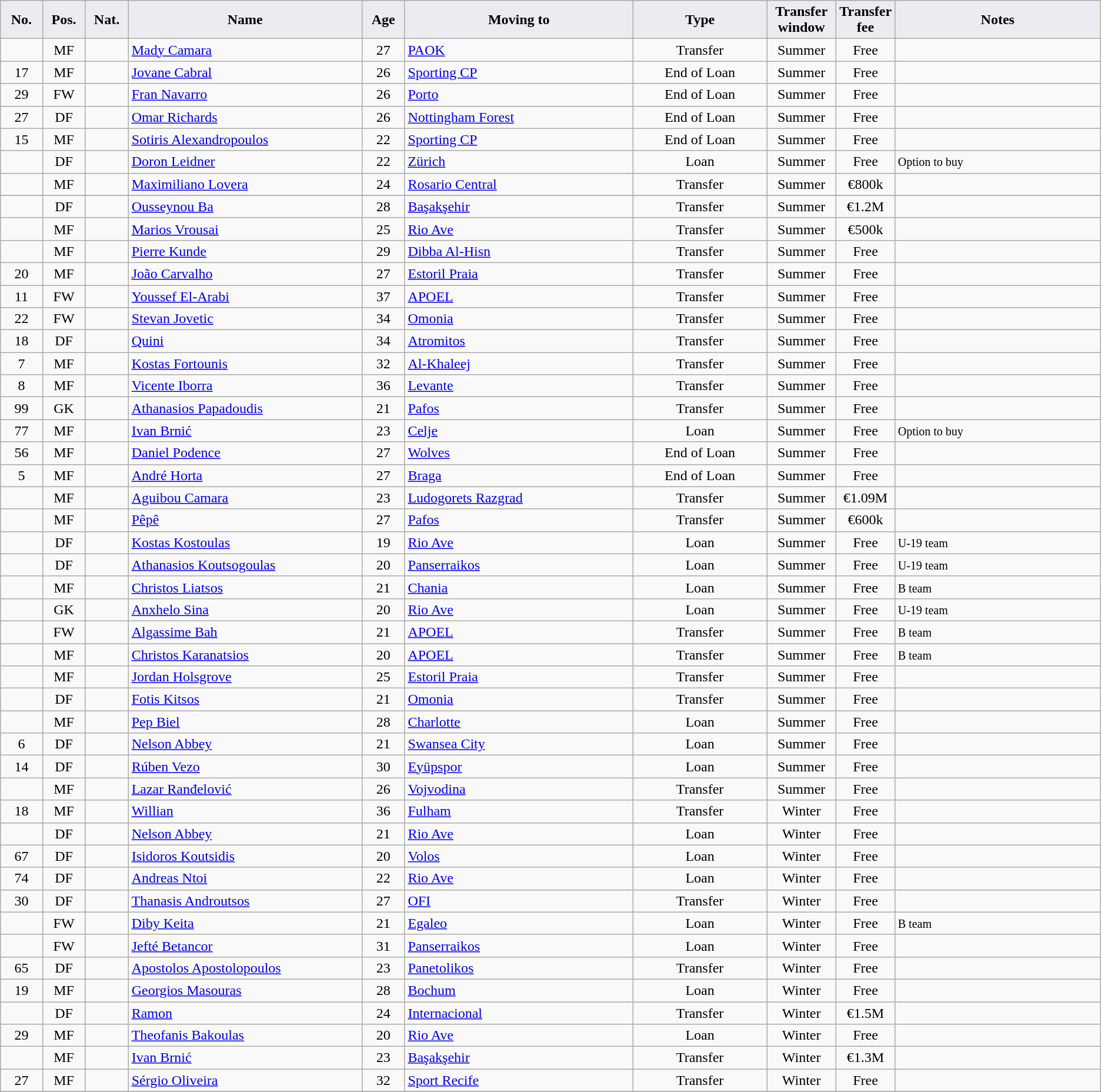<table class="wikitable" style="text-align:center">
<tr>
<th style="background:#eaecf0; color:#000000; width:45px;">Νο.</th>
<th style="background:#eaecf0; color:#000000; width:45px;">Pos.</th>
<th style="background:#eaecf0; color:#000000; width:45px;">Nat.</th>
<th style="background:#eaecf0; color:#000000; width:300px;">Name</th>
<th style="background:#eaecf0; color:#000000; width:45px;">Age</th>
<th style="background:#eaecf0; color:#000000; width:300px;">Moving to</th>
<th style="background:#eaecf0; color:#000000; width:170px;">Type</th>
<th style="background:#eaecf0; color:#000000; width:75px;">Transfer window</th>
<th style="background:#eaecf0; color:#000000; width:55px;">Transfer fee</th>
<th style="background:#eaecf0; color:#000000; width:280px;">Notes</th>
</tr>
<tr>
<td></td>
<td>MF</td>
<td></td>
<td style="text-align:left;"><a href='#'>Mady Camara</a></td>
<td>27</td>
<td style="text-align:left;"> <a href='#'>PAOK</a></td>
<td>Transfer</td>
<td>Summer</td>
<td>Free</td>
<td style="text-align:left;"></td>
</tr>
<tr>
<td>17</td>
<td>MF</td>
<td></td>
<td style="text-align:left;"><a href='#'>Jovane Cabral</a></td>
<td>26</td>
<td style="text-align:left;"> <a href='#'>Sporting CP</a></td>
<td>End of Loan</td>
<td>Summer</td>
<td>Free</td>
<td style="text-align:left;"></td>
</tr>
<tr>
<td>29</td>
<td>FW</td>
<td></td>
<td style="text-align:left;"><a href='#'>Fran Navarro</a></td>
<td>26</td>
<td style="text-align:left;"> <a href='#'>Porto</a></td>
<td>End of Loan</td>
<td>Summer</td>
<td>Free</td>
<td style="text-align:left;"></td>
</tr>
<tr>
<td>27</td>
<td>DF</td>
<td></td>
<td style="text-align:left;"><a href='#'>Omar Richards</a></td>
<td>26</td>
<td style="text-align:left;"> <a href='#'>Nottingham Forest</a></td>
<td>End of Loan</td>
<td>Summer</td>
<td>Free</td>
<td style="text-align:left;"></td>
</tr>
<tr>
<td>15</td>
<td>MF</td>
<td></td>
<td style="text-align:left;"><a href='#'>Sotiris Alexandropoulos</a></td>
<td>22</td>
<td style="text-align:left;"> <a href='#'>Sporting CP</a></td>
<td>End of Loan</td>
<td>Summer</td>
<td>Free</td>
<td style="text-align:left;"></td>
</tr>
<tr>
<td></td>
<td>DF</td>
<td></td>
<td style="text-align:left;"><a href='#'>Doron Leidner</a></td>
<td>22</td>
<td style="text-align:left;"> <a href='#'>Zürich</a></td>
<td>Loan</td>
<td>Summer</td>
<td>Free</td>
<td style="text-align:left;"><small>Option to buy</small></td>
</tr>
<tr>
<td></td>
<td>MF</td>
<td></td>
<td style="text-align:left;"><a href='#'>Maximiliano Lovera</a></td>
<td>24</td>
<td style="text-align:left;"> <a href='#'>Rosario Central</a></td>
<td>Transfer</td>
<td>Summer</td>
<td>€800k</td>
<td style="text-align:left;"></td>
</tr>
<tr>
</tr>
<tr>
<td></td>
<td>DF</td>
<td></td>
<td style="text-align:left;"><a href='#'>Ousseynou Ba</a></td>
<td>28</td>
<td style="text-align:left;"> <a href='#'>Başakşehir</a></td>
<td>Transfer</td>
<td>Summer</td>
<td>€1.2M</td>
<td style="text-align:left;"></td>
</tr>
<tr>
<td></td>
<td>MF</td>
<td></td>
<td style="text-align:left;"><a href='#'>Marios Vrousai</a></td>
<td>25</td>
<td style="text-align:left;"> <a href='#'>Rio Ave</a></td>
<td>Transfer</td>
<td>Summer</td>
<td>€500k</td>
<td style="text-align:left;"></td>
</tr>
<tr>
<td></td>
<td>MF</td>
<td></td>
<td style="text-align:left;"><a href='#'>Pierre Kunde</a></td>
<td>29</td>
<td style="text-align:left;"> <a href='#'>Dibba Al-Hisn</a></td>
<td>Transfer</td>
<td>Summer</td>
<td>Free</td>
<td style="text-align:left;"></td>
</tr>
<tr>
<td>20</td>
<td>MF</td>
<td></td>
<td style="text-align:left;"><a href='#'>João Carvalho</a></td>
<td>27</td>
<td style="text-align:left;"> <a href='#'>Estoril Praia</a></td>
<td>Transfer</td>
<td>Summer</td>
<td>Free</td>
<td style="text-align:left;"></td>
</tr>
<tr>
<td>11</td>
<td>FW</td>
<td></td>
<td style="text-align:left;"><a href='#'>Youssef El-Arabi</a></td>
<td>37</td>
<td style="text-align:left;"> <a href='#'>APOEL</a></td>
<td>Transfer</td>
<td>Summer</td>
<td>Free</td>
<td style="text-align:left;"></td>
</tr>
<tr>
<td>22</td>
<td>FW</td>
<td></td>
<td style="text-align:left;"><a href='#'>Stevan Jovetic</a></td>
<td>34</td>
<td style="text-align:left;"> <a href='#'>Omonia</a></td>
<td>Transfer</td>
<td>Summer</td>
<td>Free</td>
<td style="text-align:left;"></td>
</tr>
<tr>
<td>18</td>
<td>DF</td>
<td></td>
<td style="text-align:left;"><a href='#'>Quini</a></td>
<td>34</td>
<td style="text-align:left;"> <a href='#'>Atromitos</a></td>
<td>Transfer</td>
<td>Summer</td>
<td>Free</td>
<td style="text-align:left;"></td>
</tr>
<tr>
<td>7</td>
<td>MF</td>
<td></td>
<td style="text-align:left;"><a href='#'>Kostas Fortounis</a></td>
<td>32</td>
<td style="text-align:left;"> <a href='#'>Al-Khaleej</a></td>
<td>Transfer</td>
<td>Summer</td>
<td>Free</td>
<td style="text-align:left;"></td>
</tr>
<tr>
<td>8</td>
<td>MF</td>
<td></td>
<td style="text-align:left;"><a href='#'>Vicente Iborra</a></td>
<td>36</td>
<td style="text-align:left;"> <a href='#'>Levante</a></td>
<td>Transfer</td>
<td>Summer</td>
<td>Free</td>
<td style="text-align:left;"></td>
</tr>
<tr>
<td>99</td>
<td>GK</td>
<td></td>
<td style="text-align:left;"><a href='#'>Athanasios Papadoudis</a></td>
<td>21</td>
<td style="text-align:left;"> <a href='#'>Pafos</a></td>
<td>Transfer</td>
<td>Summer</td>
<td>Free</td>
<td style="text-align:left;"></td>
</tr>
<tr>
<td>77</td>
<td>MF</td>
<td></td>
<td style="text-align:left;"><a href='#'>Ivan Brnić</a></td>
<td>23</td>
<td style="text-align:left;"> <a href='#'>Celje</a></td>
<td>Loan</td>
<td>Summer</td>
<td>Free</td>
<td style="text-align:left;"><small>Option to buy</small></td>
</tr>
<tr>
<td>56</td>
<td>MF</td>
<td></td>
<td style="text-align:left;"><a href='#'>Daniel Podence</a></td>
<td>27</td>
<td style="text-align:left;"> <a href='#'>Wolves</a></td>
<td>End of Loan</td>
<td>Summer</td>
<td>Free</td>
<td style="text-align:left;"></td>
</tr>
<tr>
<td>5</td>
<td>MF</td>
<td></td>
<td style="text-align:left;"><a href='#'>André Horta</a></td>
<td>27</td>
<td style="text-align:left;"> <a href='#'>Braga</a></td>
<td>End of Loan</td>
<td>Summer</td>
<td>Free</td>
<td style="text-align:left;"></td>
</tr>
<tr>
<td></td>
<td>MF</td>
<td></td>
<td style="text-align:left;"><a href='#'>Aguibou Camara</a></td>
<td>23</td>
<td style="text-align:left;"> <a href='#'>Ludogorets Razgrad</a></td>
<td>Transfer</td>
<td>Summer</td>
<td>€1.09M</td>
<td style="text-align:left;"></td>
</tr>
<tr>
<td></td>
<td>MF</td>
<td></td>
<td style="text-align:left;"><a href='#'>Pêpê</a></td>
<td>27</td>
<td style="text-align:left;"> <a href='#'>Pafos</a></td>
<td>Transfer</td>
<td>Summer</td>
<td>€600k</td>
<td style="text-align:left;"></td>
</tr>
<tr>
<td></td>
<td>DF</td>
<td></td>
<td style="text-align:left;"><a href='#'>Kostas Kostoulas</a></td>
<td>19</td>
<td style="text-align:left;"> <a href='#'>Rio Ave</a></td>
<td>Loan</td>
<td>Summer</td>
<td>Free</td>
<td style="text-align:left;"><small>U-19 team</small></td>
</tr>
<tr>
<td></td>
<td>DF</td>
<td></td>
<td style="text-align:left;"><a href='#'>Athanasios Koutsogoulas</a></td>
<td>20</td>
<td style="text-align:left;"> <a href='#'>Panserraikos</a></td>
<td>Loan</td>
<td>Summer</td>
<td>Free</td>
<td style="text-align:left;"><small>U-19 team</small></td>
</tr>
<tr>
<td></td>
<td>MF</td>
<td></td>
<td style="text-align:left;"><a href='#'>Christos Liatsos</a></td>
<td>21</td>
<td style="text-align:left;"> <a href='#'>Chania</a></td>
<td>Loan</td>
<td>Summer</td>
<td>Free</td>
<td style="text-align:left;"><small>B team</small></td>
</tr>
<tr>
<td></td>
<td>GK</td>
<td></td>
<td style="text-align:left;"><a href='#'>Anxhelo Sina</a></td>
<td>20</td>
<td style="text-align:left;"> <a href='#'>Rio Ave</a></td>
<td>Loan</td>
<td>Summer</td>
<td>Free</td>
<td style="text-align:left;"><small>U-19 team</small></td>
</tr>
<tr>
<td></td>
<td>FW</td>
<td></td>
<td style="text-align:left;"><a href='#'>Algassime Bah</a></td>
<td>21</td>
<td style="text-align:left;"> <a href='#'>APOEL</a></td>
<td>Transfer</td>
<td>Summer</td>
<td>Free</td>
<td style="text-align:left;"><small>B team</small></td>
</tr>
<tr>
<td></td>
<td>MF</td>
<td></td>
<td style="text-align:left;"><a href='#'>Christos Karanatsios</a></td>
<td>20</td>
<td style="text-align:left;"> <a href='#'>APOEL</a></td>
<td>Transfer</td>
<td>Summer</td>
<td>Free</td>
<td style="text-align:left;"><small>B team</small></td>
</tr>
<tr>
<td></td>
<td>MF</td>
<td></td>
<td style="text-align:left;"><a href='#'>Jordan Holsgrove</a></td>
<td>25</td>
<td style="text-align:left;"> <a href='#'>Estoril Praia</a></td>
<td>Transfer</td>
<td>Summer</td>
<td>Free</td>
<td style="text-align:left;"></td>
</tr>
<tr>
<td></td>
<td>DF</td>
<td></td>
<td style="text-align:left;"><a href='#'>Fotis Kitsos</a></td>
<td>21</td>
<td style="text-align:left;"> <a href='#'>Omonia</a></td>
<td>Transfer</td>
<td>Summer</td>
<td>Free</td>
<td style="text-align:left;"></td>
</tr>
<tr>
<td></td>
<td>MF</td>
<td></td>
<td style="text-align:left;"><a href='#'>Pep Biel</a></td>
<td>28</td>
<td style="text-align:left;"> <a href='#'>Charlotte</a></td>
<td>Loan</td>
<td>Summer</td>
<td>Free</td>
<td style="text-align:left;"></td>
</tr>
<tr>
<td>6</td>
<td>DF</td>
<td></td>
<td style="text-align:left;"><a href='#'>Nelson Abbey</a></td>
<td>21</td>
<td style="text-align:left;"> <a href='#'>Swansea City</a></td>
<td>Loan</td>
<td>Summer</td>
<td>Free</td>
<td style="text-align:left;"></td>
</tr>
<tr>
<td>14</td>
<td>DF</td>
<td></td>
<td style="text-align:left;"><a href='#'>Rúben Vezo</a></td>
<td>30</td>
<td style="text-align:left;"> <a href='#'>Eyüpspor</a></td>
<td>Loan</td>
<td>Summer</td>
<td>Free</td>
<td style="text-align:left;"></td>
</tr>
<tr>
<td></td>
<td>MF</td>
<td></td>
<td style="text-align:left;"><a href='#'>Lazar Ranđelović</a></td>
<td>26</td>
<td style="text-align:left;"> <a href='#'>Vojvodina</a></td>
<td>Transfer</td>
<td>Summer</td>
<td>Free</td>
<td style="text-align:left;"></td>
</tr>
<tr>
<td>18</td>
<td>MF</td>
<td></td>
<td style="text-align:left;"><a href='#'>Willian</a></td>
<td>36</td>
<td style="text-align:left;"> <a href='#'>Fulham</a></td>
<td>Transfer</td>
<td>Winter</td>
<td>Free</td>
<td style="text-align:left;"></td>
</tr>
<tr>
<td></td>
<td>DF</td>
<td></td>
<td style="text-align:left;"><a href='#'>Nelson Abbey</a></td>
<td>21</td>
<td style="text-align:left;"> <a href='#'>Rio Ave</a></td>
<td>Loan</td>
<td>Winter</td>
<td>Free</td>
<td style="text-align:left;"></td>
</tr>
<tr>
<td>67</td>
<td>DF</td>
<td></td>
<td style="text-align:left;"><a href='#'>Isidoros Koutsidis</a></td>
<td>20</td>
<td style="text-align:left;"> <a href='#'>Volos</a></td>
<td>Loan</td>
<td>Winter</td>
<td>Free</td>
<td style="text-align:left;"></td>
</tr>
<tr>
<td>74</td>
<td>DF</td>
<td></td>
<td style="text-align:left;"><a href='#'>Andreas Ntoi</a></td>
<td>22</td>
<td style="text-align:left;"> <a href='#'>Rio Ave</a></td>
<td>Loan</td>
<td>Winter</td>
<td>Free</td>
<td style="text-align:left;"></td>
</tr>
<tr>
<td>30</td>
<td>DF</td>
<td></td>
<td style="text-align:left;"><a href='#'>Thanasis Androutsos</a></td>
<td>27</td>
<td style="text-align:left;"> <a href='#'>OFI</a></td>
<td>Transfer</td>
<td>Winter</td>
<td>Free</td>
<td style="text-align:left;"></td>
</tr>
<tr>
<td></td>
<td>FW</td>
<td></td>
<td style="text-align:left;"><a href='#'>Diby Keita</a></td>
<td>21</td>
<td style="text-align:left;"> <a href='#'>Egaleo</a></td>
<td>Loan</td>
<td>Winter</td>
<td>Free</td>
<td style="text-align:left;"><small>B team</small></td>
</tr>
<tr>
<td></td>
<td>FW</td>
<td></td>
<td style="text-align:left;"><a href='#'>Jefté Betancor</a></td>
<td>31</td>
<td style="text-align:left;"> <a href='#'>Panserraikos</a></td>
<td>Loan</td>
<td>Winter</td>
<td>Free</td>
<td style="text-align:left;"></td>
</tr>
<tr>
<td>65</td>
<td>DF</td>
<td></td>
<td style="text-align:left;"><a href='#'>Apostolos Apostolopoulos</a></td>
<td>23</td>
<td style="text-align:left;"> <a href='#'>Panetolikos</a></td>
<td>Transfer</td>
<td>Winter</td>
<td>Free</td>
<td style="text-align:left;"></td>
</tr>
<tr>
<td>19</td>
<td>MF</td>
<td></td>
<td style="text-align:left;"><a href='#'>Georgios Masouras</a></td>
<td>28</td>
<td style="text-align:left;"> <a href='#'>Bochum</a></td>
<td>Loan</td>
<td>Winter</td>
<td>Free</td>
<td style="text-align:left;"></td>
</tr>
<tr>
<td></td>
<td>DF</td>
<td></td>
<td style="text-align:left;"><a href='#'>Ramon</a></td>
<td>24</td>
<td style="text-align:left;"> <a href='#'>Internacional</a></td>
<td>Transfer</td>
<td>Winter</td>
<td>€1.5M</td>
<td style="text-align:left;"></td>
</tr>
<tr>
<td>29</td>
<td>MF</td>
<td></td>
<td style="text-align:left;"><a href='#'>Theofanis Bakoulas</a></td>
<td>20</td>
<td style="text-align:left;"> <a href='#'>Rio Ave</a></td>
<td>Loan</td>
<td>Winter</td>
<td>Free</td>
<td style="text-align:left;"></td>
</tr>
<tr>
<td></td>
<td>MF</td>
<td></td>
<td style="text-align:left;"><a href='#'>Ivan Brnić</a></td>
<td>23</td>
<td style="text-align:left;"> <a href='#'>Başakşehir</a></td>
<td>Transfer</td>
<td>Winter</td>
<td>€1.3M</td>
<td style="text-align:left;"></td>
</tr>
<tr>
<td>27</td>
<td>MF</td>
<td></td>
<td style="text-align:left;"><a href='#'>Sérgio Oliveira</a></td>
<td>32</td>
<td style="text-align:left;"> <a href='#'>Sport Recife</a></td>
<td>Transfer</td>
<td>Winter</td>
<td>Free</td>
<td style="text-align:left;"></td>
</tr>
<tr>
</tr>
<tr>
</tr>
</table>
